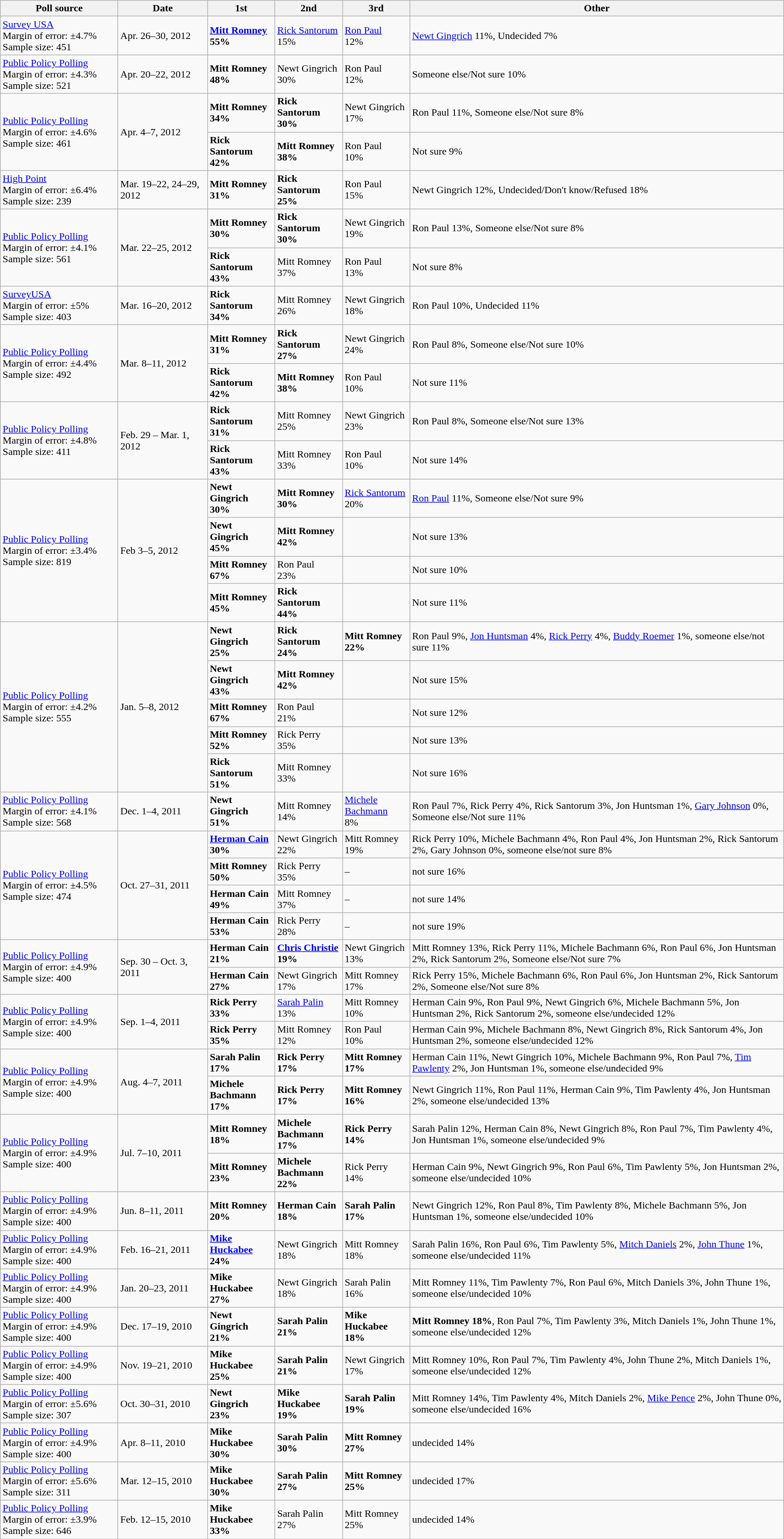<table class="wikitable">
<tr>
<th style="width:180px;">Poll source</th>
<th style="width:135px;">Date</th>
<th style="width:100px;">1st</th>
<th style="width:100px;">2nd</th>
<th style="width:100px;">3rd</th>
<th>Other</th>
</tr>
<tr>
<td><a href='#'>Survey USA</a><br>Margin of error: ±4.7%
<br>Sample size: 451</td>
<td>Apr. 26–30, 2012</td>
<td><strong><a href='#'>Mitt Romney</a><br>55%</strong></td>
<td><a href='#'>Rick Santorum</a><br>15%</td>
<td><a href='#'>Ron Paul</a><br>12%</td>
<td><a href='#'>Newt Gingrich</a> 11%, Undecided 7%</td>
</tr>
<tr>
<td><a href='#'>Public Policy Polling</a><br>Margin of error: ±4.3%
<br>Sample size: 521</td>
<td>Apr. 20–22, 2012</td>
<td><strong>Mitt Romney<br>48%</strong></td>
<td>Newt Gingrich<br>30%</td>
<td>Ron Paul<br>12%</td>
<td>Someone else/Not sure 10%</td>
</tr>
<tr>
<td rowspan=2><a href='#'>Public Policy Polling</a><br>Margin of error: ±4.6%
<br>Sample size: 461</td>
<td rowspan=2>Apr. 4–7, 2012</td>
<td><strong>Mitt Romney<br>34%</strong></td>
<td><strong>Rick Santorum<br>30%</strong></td>
<td>Newt Gingrich<br>17%</td>
<td>Ron Paul 11%, Someone else/Not sure 8%</td>
</tr>
<tr>
<td><strong>Rick Santorum<br>42%</strong></td>
<td><strong>Mitt Romney<br>38%</strong></td>
<td>Ron Paul<br>10%</td>
<td>Not sure 9%</td>
</tr>
<tr>
<td><a href='#'>High Point</a><br>Margin of error: ±6.4%
<br>Sample size: 239</td>
<td>Mar. 19–22, 24–29, 2012</td>
<td><strong>Mitt Romney<br>31%</strong></td>
<td><strong>Rick Santorum<br>25%</strong></td>
<td>Ron Paul<br>15%</td>
<td>Newt Gingrich 12%, Undecided/Don't know/Refused 18%</td>
</tr>
<tr>
<td rowspan=2><a href='#'>Public Policy Polling</a><br>Margin of error: ±4.1%
<br>Sample size: 561</td>
<td rowspan=2>Mar. 22–25, 2012</td>
<td><strong>Mitt Romney<br>30%</strong></td>
<td><strong>Rick Santorum<br>30%</strong></td>
<td>Newt Gingrich<br>19%</td>
<td>Ron Paul 13%, Someone else/Not sure 8%</td>
</tr>
<tr>
<td><strong>Rick Santorum<br>43%</strong></td>
<td>Mitt Romney<br>37%</td>
<td>Ron Paul<br>13%</td>
<td>Not sure 8%</td>
</tr>
<tr>
<td><a href='#'>SurveyUSA</a><br>Margin of error: ±5%
<br>Sample size: 403</td>
<td>Mar. 16–20, 2012</td>
<td><strong>Rick Santorum<br>34%</strong></td>
<td>Mitt Romney<br>26%</td>
<td>Newt Gingrich<br>18%</td>
<td>Ron Paul 10%, Undecided 11%</td>
</tr>
<tr>
<td rowspan=2><a href='#'>Public Policy Polling</a><br>Margin of error: ±4.4%
<br>Sample size: 492</td>
<td rowspan=2>Mar. 8–11, 2012</td>
<td><strong>Mitt Romney<br>31%</strong></td>
<td><strong>Rick Santorum<br>27%</strong></td>
<td>Newt Gingrich<br>24%</td>
<td>Ron Paul 8%, Someone else/Not sure 10%</td>
</tr>
<tr>
<td><strong>Rick Santorum<br>42%</strong></td>
<td><strong>Mitt Romney<br>38%</strong></td>
<td>Ron Paul<br>10%</td>
<td>Not sure 11%</td>
</tr>
<tr>
<td rowspan=2><a href='#'>Public Policy Polling</a><br>Margin of error: ±4.8%
<br>Sample size: 411</td>
<td rowspan=2>Feb. 29 – Mar. 1, 2012</td>
<td><strong>Rick Santorum<br>31%</strong></td>
<td>Mitt Romney<br>25%</td>
<td>Newt Gingrich<br>23%</td>
<td>Ron Paul 8%, Someone else/Not sure 13%</td>
</tr>
<tr>
<td><strong>Rick Santorum<br>43%</strong></td>
<td>Mitt Romney<br>33%</td>
<td>Ron Paul<br>10%</td>
<td>Not sure 14%</td>
</tr>
<tr>
<td rowspan=4><a href='#'>Public Policy Polling</a><br>Margin of error: ±3.4%
<br>Sample size: 819</td>
<td rowspan=4>Feb 3–5, 2012</td>
<td><strong>Newt Gingrich<br>30%</strong></td>
<td><strong>Mitt Romney<br>30%</strong></td>
<td><a href='#'>Rick Santorum</a><br>20%</td>
<td><a href='#'>Ron Paul</a> 11%, Someone else/Not sure 9%</td>
</tr>
<tr>
<td><strong>Newt Gingrich<br> 45%</strong></td>
<td><strong>Mitt Romney<br>42%</strong></td>
<td></td>
<td>Not sure 13%</td>
</tr>
<tr>
<td><strong>Mitt Romney<br> 67%</strong></td>
<td>Ron Paul<br>23%</td>
<td></td>
<td>Not sure 10%</td>
</tr>
<tr>
<td><strong>Mitt Romney<br> 45%</strong></td>
<td><strong>Rick Santorum<br>44%</strong></td>
<td></td>
<td>Not sure 11%</td>
</tr>
<tr>
<td rowspan=5><a href='#'>Public Policy Polling</a><br>Margin of error: ±4.2%
<br>Sample size: 555</td>
<td rowspan=5>Jan. 5–8, 2012</td>
<td><strong>Newt Gingrich<br>25%</strong></td>
<td><strong>Rick Santorum<br>24%</strong></td>
<td><strong>Mitt Romney<br>22%</strong></td>
<td>Ron Paul 9%, <a href='#'>Jon Huntsman</a> 4%, <a href='#'>Rick Perry</a> 4%, <a href='#'>Buddy Roemer</a> 1%, someone else/not sure 11%</td>
</tr>
<tr>
<td><strong>Newt Gingrich<br> 43%</strong></td>
<td><strong>Mitt Romney<br>42%</strong></td>
<td></td>
<td>Not sure 15%</td>
</tr>
<tr>
<td><strong>Mitt Romney<br> 67%</strong></td>
<td>Ron Paul<br> 21%</td>
<td></td>
<td>Not sure 12%</td>
</tr>
<tr>
<td><strong>Mitt Romney<br> 52%</strong></td>
<td>Rick Perry<br> 35%</td>
<td></td>
<td>Not sure 13%</td>
</tr>
<tr>
<td><strong>Rick Santorum<br> 51%</strong></td>
<td>Mitt Romney<br> 33%</td>
<td></td>
<td>Not sure 16%</td>
</tr>
<tr>
<td><a href='#'>Public Policy Polling</a><br>Margin of error: ±4.1%
<br>Sample size: 568</td>
<td>Dec. 1–4, 2011</td>
<td><strong>Newt Gingrich<br>51%</strong></td>
<td>Mitt Romney<br>14%</td>
<td><a href='#'>Michele Bachmann</a><br>8%</td>
<td>Ron Paul 7%, Rick Perry 4%, Rick Santorum 3%, Jon Huntsman 1%, <a href='#'>Gary Johnson</a> 0%, Someone else/Not sure 11%</td>
</tr>
<tr>
<td rowspan=4><a href='#'>Public Policy Polling</a><br>Margin of error: ±4.5%
<br>Sample size: 474</td>
<td rowspan=4>Oct. 27–31, 2011</td>
<td><strong><a href='#'>Herman Cain</a><br>30%</strong></td>
<td>Newt Gingrich<br>22%</td>
<td>Mitt Romney<br>19%</td>
<td>Rick Perry 10%, Michele Bachmann 4%, Ron Paul 4%, Jon Huntsman 2%, Rick Santorum 2%, Gary Johnson 0%, someone else/not sure 8%</td>
</tr>
<tr>
<td><strong>Mitt Romney<br>50%</strong></td>
<td>Rick Perry<br>35%</td>
<td>–</td>
<td>not sure 16%</td>
</tr>
<tr>
<td><strong>Herman Cain<br>49%</strong></td>
<td>Mitt Romney<br>37%</td>
<td>–</td>
<td>not sure 14%</td>
</tr>
<tr>
<td><strong>Herman Cain<br>53%</strong></td>
<td>Rick Perry<br>28%</td>
<td>–</td>
<td>not sure 19%</td>
</tr>
<tr>
<td rowspan=2><a href='#'>Public Policy Polling</a><br>Margin of error: ±4.9%
<br>Sample size: 400</td>
<td rowspan=2>Sep. 30 – Oct. 3, 2011</td>
<td><strong>Herman Cain<br>21%</strong></td>
<td><strong><a href='#'>Chris Christie</a><br>19%</strong></td>
<td>Newt Gingrich<br>13%</td>
<td>Mitt Romney 13%, Rick Perry 11%, Michele Bachmann 6%, Ron Paul 6%, Jon Huntsman 2%, Rick Santorum 2%, Someone else/Not sure 7%</td>
</tr>
<tr>
<td><strong>Herman Cain<br>27%</strong></td>
<td>Newt Gingrich<br>17%</td>
<td>Mitt Romney<br>17%</td>
<td>Rick Perry 15%, Michele Bachmann 6%, Ron Paul 6%, Jon Huntsman 2%, Rick Santorum 2%, Someone else/Not sure 8%</td>
</tr>
<tr>
<td rowspan=2><a href='#'>Public Policy Polling</a><br>Margin of error: ±4.9%
<br>Sample size: 400</td>
<td rowspan=2>Sep. 1–4, 2011</td>
<td><strong>Rick Perry<br>33%</strong></td>
<td><a href='#'>Sarah Palin</a><br>13%</td>
<td>Mitt Romney<br>10%</td>
<td>Herman Cain 9%, Ron Paul 9%, Newt Gingrich 6%, Michele Bachmann 5%, Jon Huntsman 2%, Rick Santorum 2%, someone else/undecided 12%</td>
</tr>
<tr>
<td><strong>Rick Perry<br>35%</strong></td>
<td>Mitt Romney<br>12%</td>
<td>Ron Paul<br>10%</td>
<td>Herman Cain 9%, Michele Bachmann 8%, Newt Gingrich 8%, Rick Santorum 4%, Jon Huntsman 2%, someone else/undecided 12%</td>
</tr>
<tr>
<td rowspan=2><a href='#'>Public Policy Polling</a><br>Margin of error: ±4.9%
<br>Sample size: 400</td>
<td rowspan=2>Aug. 4–7, 2011</td>
<td><strong>Sarah Palin<br>17%</strong></td>
<td><strong>Rick Perry<br>17%</strong></td>
<td><strong>Mitt Romney<br>17%</strong></td>
<td>Herman Cain 11%, Newt Gingrich 10%, Michele Bachmann 9%, Ron Paul 7%, <a href='#'>Tim Pawlenty</a> 2%, Jon Huntsman 1%, someone else/undecided 9%</td>
</tr>
<tr>
<td><strong>Michele Bachmann<br>17%</strong></td>
<td><strong>Rick Perry<br>17%</strong></td>
<td><strong>Mitt Romney<br>16%</strong></td>
<td>Newt Gingrich 11%, Ron Paul 11%, Herman Cain 9%, Tim Pawlenty 4%, Jon Huntsman 2%, someone else/undecided 13%</td>
</tr>
<tr>
<td rowspan=2><a href='#'>Public Policy Polling</a><br>Margin of error: ±4.9%
<br>Sample size: 400</td>
<td rowspan=2>Jul. 7–10, 2011</td>
<td><strong>Mitt Romney<br>18%</strong></td>
<td><strong>Michele Bachmann<br>17%</strong></td>
<td><strong>Rick Perry<br>14%</strong></td>
<td>Sarah Palin 12%, Herman Cain 8%, Newt Gingrich 8%, Ron Paul 7%, Tim Pawlenty 4%, Jon Huntsman 1%, someone else/undecided 9%</td>
</tr>
<tr>
<td><strong>Mitt Romney<br> 23%</strong></td>
<td><strong>Michele Bachmann<br> 22%</strong></td>
<td>Rick Perry<br> 14%</td>
<td>Herman Cain 9%, Newt Gingrich 9%, Ron Paul 6%, Tim Pawlenty 5%, Jon Huntsman 2%, someone else/undecided 10%</td>
</tr>
<tr>
<td><a href='#'>Public Policy Polling</a><br>Margin of error: ±4.9%
<br>Sample size: 400</td>
<td>Jun. 8–11, 2011</td>
<td><strong>Mitt Romney<br> 20%</strong></td>
<td><strong>Herman Cain<br> 18%</strong></td>
<td><strong>Sarah Palin<br> 17%</strong></td>
<td>Newt Gingrich 12%, Ron Paul 8%, Tim Pawlenty 8%, Michele Bachmann 5%, Jon Huntsman 1%, someone else/undecided 10%</td>
</tr>
<tr>
<td><a href='#'>Public Policy Polling</a><br>Margin of error: ±4.9%
<br>Sample size: 400</td>
<td>Feb. 16–21, 2011</td>
<td><strong><a href='#'>Mike Huckabee</a><br> 24%</strong></td>
<td>Newt Gingrich<br> 18%</td>
<td>Mitt Romney<br> 18%</td>
<td>Sarah Palin 16%, Ron Paul 6%, Tim Pawlenty 5%, <a href='#'>Mitch Daniels</a> 2%, <a href='#'>John Thune</a> 1%, someone else/undecided 11%</td>
</tr>
<tr>
<td><a href='#'>Public Policy Polling</a><br>Margin of error: ±4.9%
<br>Sample size: 400</td>
<td>Jan. 20–23, 2011</td>
<td><strong>Mike Huckabee<br> 27%</strong></td>
<td>Newt Gingrich<br> 18%</td>
<td>Sarah Palin<br> 16%</td>
<td>Mitt Romney 11%, Tim Pawlenty 7%, Ron Paul 6%, Mitch Daniels 3%, John Thune 1%, someone else/undecided 10%</td>
</tr>
<tr>
<td><a href='#'>Public Policy Polling</a><br>Margin of error: ±4.9%
<br>Sample size: 400</td>
<td>Dec. 17–19, 2010</td>
<td><strong>Newt Gingrich<br> 21%</strong></td>
<td><strong>Sarah Palin<br> 21%</strong></td>
<td><strong>Mike Huckabee<br> 18%</strong></td>
<td><span><strong>Mitt Romney 18%</strong></span>, Ron Paul 7%, Tim Pawlenty 3%, Mitch Daniels 1%, John Thune 1%, someone else/undecided 12%</td>
</tr>
<tr>
<td><a href='#'>Public Policy Polling</a><br>Margin of error: ±4.9%
<br>Sample size: 400</td>
<td>Nov. 19–21, 2010</td>
<td><strong>Mike Huckabee<br> 25%</strong></td>
<td><strong>Sarah Palin<br> 21%</strong></td>
<td>Newt Gingrich<br> 17%</td>
<td>Mitt Romney 10%, Ron Paul 7%, Tim Pawlenty 4%, John Thune 2%, Mitch Daniels 1%, someone else/undecided 12%</td>
</tr>
<tr>
<td><a href='#'>Public Policy Polling</a><br>Margin of error: ±5.6%
<br>Sample size: 307</td>
<td>Oct. 30–31, 2010</td>
<td><strong>Newt Gingrich<br> 23%</strong></td>
<td><strong>Mike Huckabee<br> 19%</strong></td>
<td><strong>Sarah Palin<br> 19%</strong></td>
<td>Mitt Romney 14%, Tim Pawlenty 4%, Mitch Daniels 2%, <a href='#'>Mike Pence</a> 2%, John Thune 0%, someone else/undecided 16%</td>
</tr>
<tr>
<td><a href='#'>Public Policy Polling</a><br>Margin of error: ±4.9%
<br>Sample size: 400</td>
<td>Apr. 8–11, 2010</td>
<td><strong>Mike Huckabee<br> 30%</strong></td>
<td><strong>Sarah Palin<br> 30%</strong></td>
<td><strong>Mitt Romney<br> 27%</strong></td>
<td>undecided 14%</td>
</tr>
<tr>
<td><a href='#'>Public Policy Polling</a><br>Margin of error: ±5.6%
<br>Sample size: 311</td>
<td>Mar. 12–15, 2010</td>
<td><strong>Mike Huckabee<br> 30%</strong></td>
<td><strong>Sarah Palin<br> 27%</strong></td>
<td><strong>Mitt Romney<br> 25%</strong></td>
<td>undecided 17%</td>
</tr>
<tr>
<td><a href='#'>Public Policy Polling</a><br>Margin of error: ±3.9%
<br>Sample size: 646</td>
<td>Feb. 12–15, 2010</td>
<td><strong>Mike Huckabee<br> 33%</strong></td>
<td>Sarah Palin<br> 27%</td>
<td>Mitt Romney<br> 25%</td>
<td>undecided 14%</td>
</tr>
</table>
